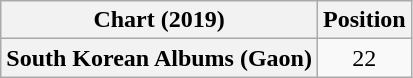<table class="wikitable plainrowheaders" style="text-align:center">
<tr>
<th>Chart (2019)</th>
<th>Position</th>
</tr>
<tr>
<th scope="row">South Korean Albums (Gaon)</th>
<td>22</td>
</tr>
</table>
